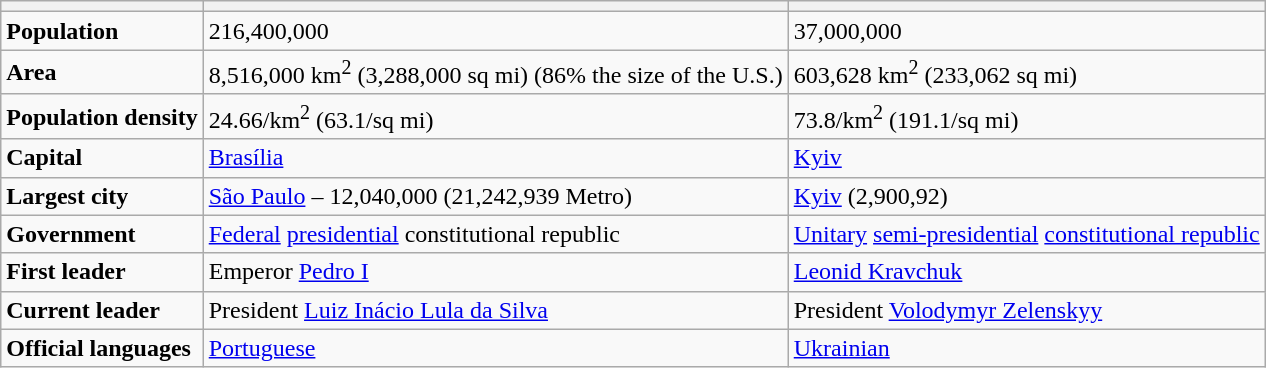<table class="wikitable">
<tr>
<th></th>
<th></th>
<th></th>
</tr>
<tr>
<td><strong>Population</strong></td>
<td>216,400,000</td>
<td>37,000,000</td>
</tr>
<tr>
<td><strong>Area</strong></td>
<td>8,516,000 km<sup>2</sup> (3,288,000 sq mi) (86% the size of the U.S.)</td>
<td>603,628 km<sup>2</sup> (233,062 sq mi)</td>
</tr>
<tr>
<td><strong>Population density</strong></td>
<td>24.66/km<sup>2</sup> (63.1/sq mi)</td>
<td>73.8/km<sup>2</sup> (191.1/sq mi)</td>
</tr>
<tr>
<td><strong>Capital</strong></td>
<td><a href='#'>Brasília</a></td>
<td><a href='#'>Kyiv</a></td>
</tr>
<tr>
<td><strong>Largest city</strong></td>
<td><a href='#'>São Paulo</a> – 12,040,000 (21,242,939 Metro)</td>
<td><a href='#'>Kyiv</a> (2,900,92)</td>
</tr>
<tr>
<td><strong>Government</strong></td>
<td><a href='#'>Federal</a> <a href='#'>presidential</a> constitutional republic</td>
<td><a href='#'>Unitary</a> <a href='#'>semi-presidential</a> <a href='#'>constitutional republic</a></td>
</tr>
<tr>
<td><strong>First leader</strong></td>
<td>Emperor <a href='#'>Pedro I</a></td>
<td><a href='#'>Leonid Kravchuk</a></td>
</tr>
<tr>
<td><strong>Current leader</strong></td>
<td>President <a href='#'>Luiz Inácio Lula da Silva</a></td>
<td>President <a href='#'>Volodymyr Zelenskyy</a></td>
</tr>
<tr>
<td><strong>Official languages</strong></td>
<td><a href='#'>Portuguese</a></td>
<td><a href='#'>Ukrainian</a></td>
</tr>
</table>
